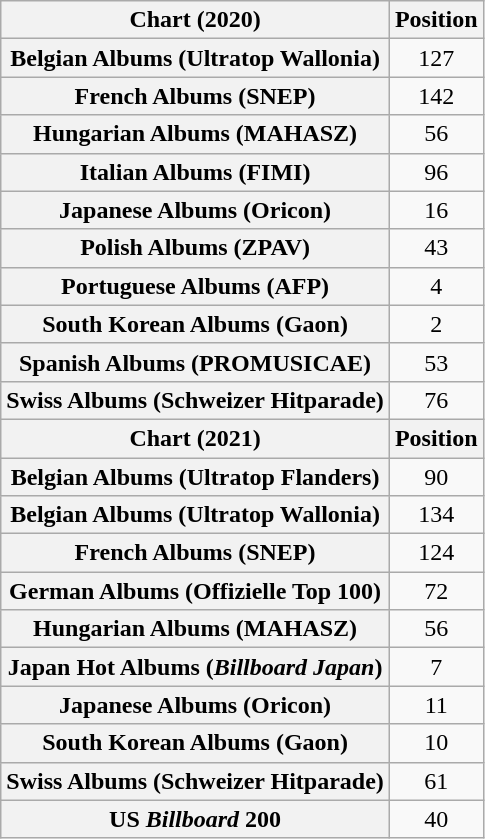<table class="wikitable sortable plainrowheaders" style="text-align:center">
<tr>
<th scope="col">Chart (2020)</th>
<th scope="col">Position</th>
</tr>
<tr>
<th scope="row">Belgian Albums (Ultratop Wallonia)</th>
<td>127</td>
</tr>
<tr>
<th scope="row">French Albums (SNEP)</th>
<td>142</td>
</tr>
<tr>
<th scope="row">Hungarian Albums (MAHASZ)</th>
<td>56</td>
</tr>
<tr>
<th scope="row">Italian Albums (FIMI)</th>
<td>96</td>
</tr>
<tr>
<th scope="row">Japanese Albums (Oricon)</th>
<td>16</td>
</tr>
<tr>
<th scope="row">Polish Albums (ZPAV)</th>
<td>43</td>
</tr>
<tr>
<th scope="row">Portuguese Albums (AFP)</th>
<td>4</td>
</tr>
<tr>
<th scope="row">South Korean Albums (Gaon)</th>
<td>2</td>
</tr>
<tr>
<th scope="row">Spanish Albums (PROMUSICAE)</th>
<td>53</td>
</tr>
<tr>
<th scope="row">Swiss Albums (Schweizer Hitparade)</th>
<td>76</td>
</tr>
<tr>
<th scope="col">Chart (2021)</th>
<th scope="col">Position</th>
</tr>
<tr>
<th scope="row">Belgian Albums (Ultratop Flanders)</th>
<td>90</td>
</tr>
<tr>
<th scope="row">Belgian Albums (Ultratop Wallonia)</th>
<td>134</td>
</tr>
<tr>
<th scope="row">French Albums (SNEP)</th>
<td>124</td>
</tr>
<tr>
<th scope="row">German Albums (Offizielle Top 100)</th>
<td>72</td>
</tr>
<tr>
<th scope="row">Hungarian Albums (MAHASZ)</th>
<td>56</td>
</tr>
<tr>
<th scope="row">Japan Hot Albums (<em>Billboard Japan</em>)</th>
<td>7</td>
</tr>
<tr>
<th scope="row">Japanese Albums (Oricon)</th>
<td>11</td>
</tr>
<tr>
<th scope="row">South Korean Albums (Gaon)</th>
<td>10</td>
</tr>
<tr>
<th scope="row">Swiss Albums (Schweizer Hitparade)</th>
<td>61</td>
</tr>
<tr>
<th scope="row">US <em>Billboard</em> 200</th>
<td>40</td>
</tr>
</table>
